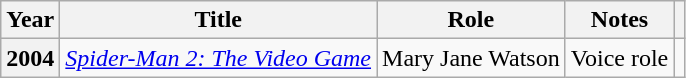<table class="wikitable sortable plainrowheaders">
<tr>
<th scope="col">Year</th>
<th scope="col">Title</th>
<th scope="col">Role</th>
<th scope="col" class="unsortable">Notes</th>
<th scope="col" class="unsortable"></th>
</tr>
<tr>
<th scope="row">2004</th>
<td><em><a href='#'>Spider-Man 2: The Video Game</a></em></td>
<td>Mary Jane Watson</td>
<td>Voice role</td>
<td style="text-align:center;"></td>
</tr>
</table>
